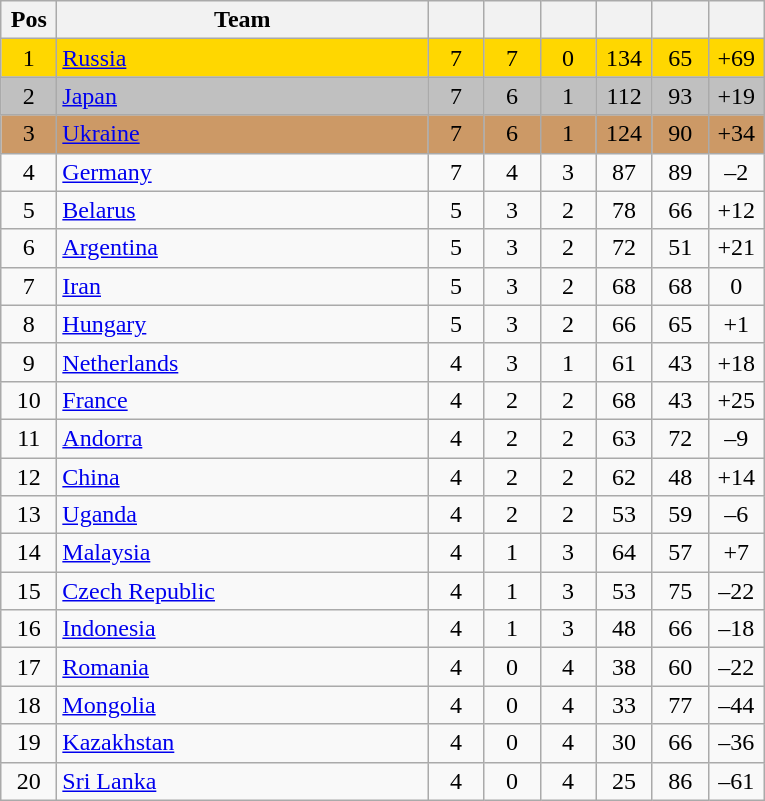<table class="wikitable" style="text-align:center">
<tr>
<th width=30>Pos</th>
<th ! width=240>Team</th>
<th ! width=30></th>
<th ! width=30></th>
<th ! width=30></th>
<th ! width=30></th>
<th ! width=30></th>
<th ! width=30></th>
</tr>
<tr bgcolor=gold>
<td>1</td>
<td align=left> <a href='#'>Russia</a></td>
<td>7</td>
<td>7</td>
<td>0</td>
<td>134</td>
<td>65</td>
<td>+69</td>
</tr>
<tr bgcolor=silver>
<td>2</td>
<td align=left> <a href='#'>Japan</a></td>
<td>7</td>
<td>6</td>
<td>1</td>
<td>112</td>
<td>93</td>
<td>+19</td>
</tr>
<tr bgcolor=cc9966>
<td>3</td>
<td align=left> <a href='#'>Ukraine</a></td>
<td>7</td>
<td>6</td>
<td>1</td>
<td>124</td>
<td>90</td>
<td>+34</td>
</tr>
<tr>
<td>4</td>
<td align=left> <a href='#'>Germany</a></td>
<td>7</td>
<td>4</td>
<td>3</td>
<td>87</td>
<td>89</td>
<td>–2</td>
</tr>
<tr>
<td>5</td>
<td align=left> <a href='#'>Belarus</a></td>
<td>5</td>
<td>3</td>
<td>2</td>
<td>78</td>
<td>66</td>
<td>+12</td>
</tr>
<tr>
<td>6</td>
<td align=left> <a href='#'>Argentina</a></td>
<td>5</td>
<td>3</td>
<td>2</td>
<td>72</td>
<td>51</td>
<td>+21</td>
</tr>
<tr>
<td>7</td>
<td align=left> <a href='#'>Iran</a></td>
<td>5</td>
<td>3</td>
<td>2</td>
<td>68</td>
<td>68</td>
<td>0</td>
</tr>
<tr>
<td>8</td>
<td align=left> <a href='#'>Hungary</a></td>
<td>5</td>
<td>3</td>
<td>2</td>
<td>66</td>
<td>65</td>
<td>+1</td>
</tr>
<tr>
<td>9</td>
<td align=left> <a href='#'>Netherlands</a></td>
<td>4</td>
<td>3</td>
<td>1</td>
<td>61</td>
<td>43</td>
<td>+18</td>
</tr>
<tr>
<td>10</td>
<td align=left> <a href='#'>France</a></td>
<td>4</td>
<td>2</td>
<td>2</td>
<td>68</td>
<td>43</td>
<td>+25</td>
</tr>
<tr>
<td>11</td>
<td align=left> <a href='#'>Andorra</a></td>
<td>4</td>
<td>2</td>
<td>2</td>
<td>63</td>
<td>72</td>
<td>–9</td>
</tr>
<tr>
<td>12</td>
<td align=left> <a href='#'>China</a></td>
<td>4</td>
<td>2</td>
<td>2</td>
<td>62</td>
<td>48</td>
<td>+14</td>
</tr>
<tr>
<td>13</td>
<td align=left> <a href='#'>Uganda</a></td>
<td>4</td>
<td>2</td>
<td>2</td>
<td>53</td>
<td>59</td>
<td>–6</td>
</tr>
<tr>
<td>14</td>
<td align=left> <a href='#'>Malaysia</a></td>
<td>4</td>
<td>1</td>
<td>3</td>
<td>64</td>
<td>57</td>
<td>+7</td>
</tr>
<tr>
<td>15</td>
<td align=left> <a href='#'>Czech Republic</a></td>
<td>4</td>
<td>1</td>
<td>3</td>
<td>53</td>
<td>75</td>
<td>–22</td>
</tr>
<tr>
<td>16</td>
<td align=left> <a href='#'>Indonesia</a></td>
<td>4</td>
<td>1</td>
<td>3</td>
<td>48</td>
<td>66</td>
<td>–18</td>
</tr>
<tr>
<td>17</td>
<td align=left> <a href='#'>Romania</a></td>
<td>4</td>
<td>0</td>
<td>4</td>
<td>38</td>
<td>60</td>
<td>–22</td>
</tr>
<tr>
<td>18</td>
<td align=left> <a href='#'>Mongolia</a></td>
<td>4</td>
<td>0</td>
<td>4</td>
<td>33</td>
<td>77</td>
<td>–44</td>
</tr>
<tr>
<td>19</td>
<td align=left> <a href='#'>Kazakhstan</a></td>
<td>4</td>
<td>0</td>
<td>4</td>
<td>30</td>
<td>66</td>
<td>–36</td>
</tr>
<tr>
<td>20</td>
<td align=left> <a href='#'>Sri Lanka</a></td>
<td>4</td>
<td>0</td>
<td>4</td>
<td>25</td>
<td>86</td>
<td>–61</td>
</tr>
</table>
